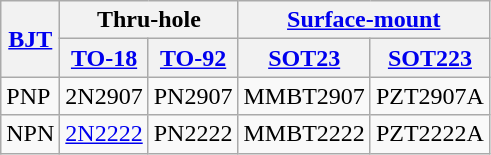<table class="wikitable" border="1">
<tr>
<th rowspan="2"><a href='#'>BJT</a></th>
<th colspan="2">Thru-hole</th>
<th colspan="2"><a href='#'>Surface-mount</a></th>
</tr>
<tr>
<th><a href='#'>TO-18</a></th>
<th><a href='#'>TO-92</a></th>
<th><a href='#'>SOT23</a></th>
<th><a href='#'>SOT223</a></th>
</tr>
<tr>
<td>PNP</td>
<td>2N2907</td>
<td>PN2907</td>
<td>MMBT2907</td>
<td>PZT2907A</td>
</tr>
<tr>
<td>NPN</td>
<td><a href='#'>2N2222</a></td>
<td>PN2222</td>
<td>MMBT2222</td>
<td>PZT2222A</td>
</tr>
</table>
